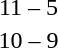<table style="text-align:center">
<tr>
<th width=200></th>
<th width=100></th>
<th width=200></th>
</tr>
<tr>
<td align=right><strong></strong></td>
<td>11 – 5</td>
<td align=left></td>
</tr>
<tr>
<td align=right><strong></strong></td>
<td>10 – 9</td>
<td align=left></td>
</tr>
</table>
